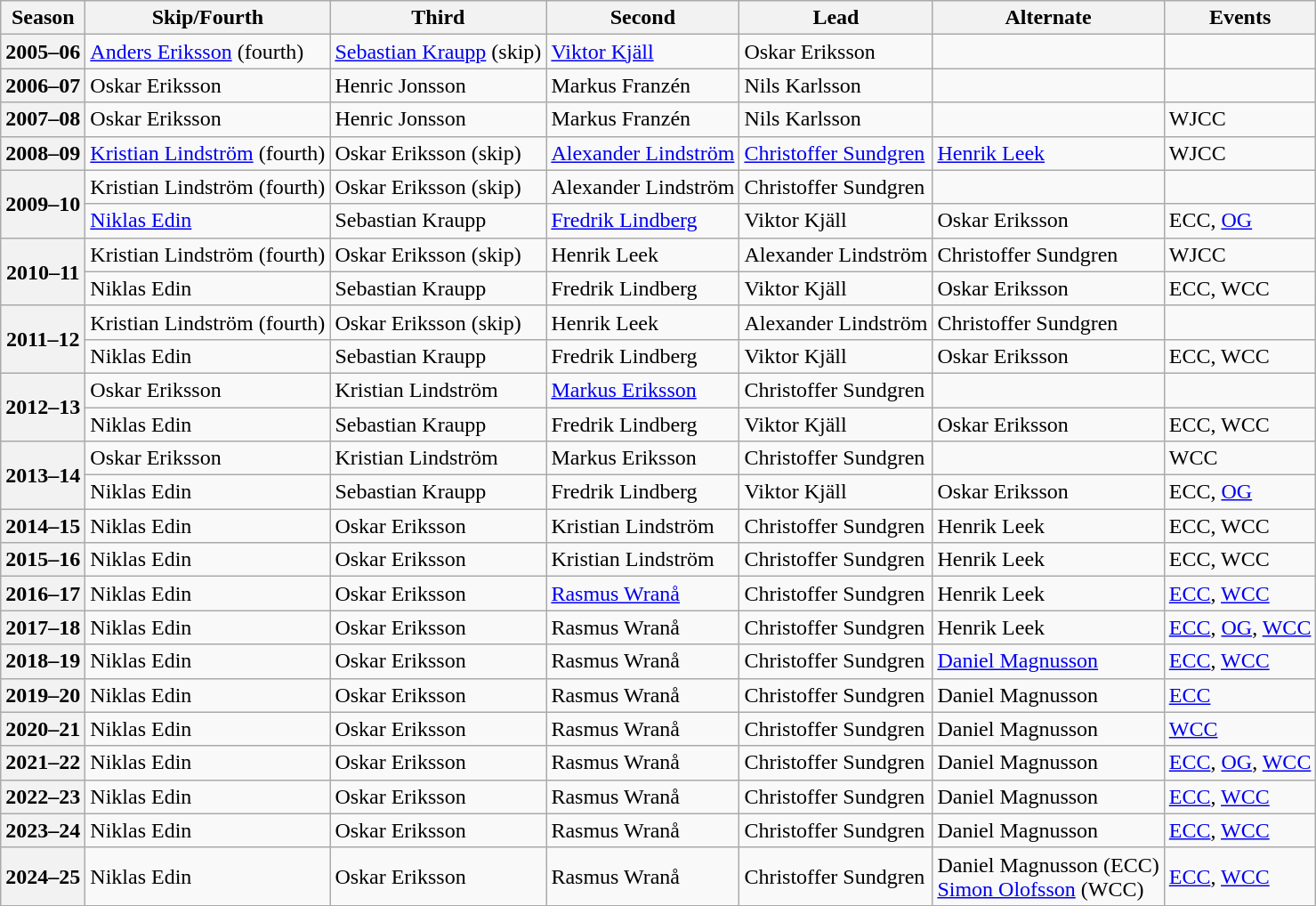<table class="wikitable">
<tr>
<th scope="col">Season</th>
<th scope="col">Skip/Fourth</th>
<th scope="col">Third</th>
<th scope="col">Second</th>
<th scope="col">Lead</th>
<th scope="col">Alternate</th>
<th scope="col">Events</th>
</tr>
<tr>
<th scope="row">2005–06</th>
<td><a href='#'>Anders Eriksson</a> (fourth)</td>
<td><a href='#'>Sebastian Kraupp</a> (skip)</td>
<td><a href='#'>Viktor Kjäll</a></td>
<td>Oskar Eriksson</td>
<td></td>
<td></td>
</tr>
<tr>
<th scope="row">2006–07</th>
<td>Oskar Eriksson</td>
<td>Henric Jonsson</td>
<td>Markus Franzén</td>
<td>Nils Karlsson</td>
<td></td>
<td></td>
</tr>
<tr>
<th scope="row">2007–08</th>
<td>Oskar Eriksson</td>
<td>Henric Jonsson</td>
<td>Markus Franzén</td>
<td>Nils Karlsson</td>
<td></td>
<td>WJCC</td>
</tr>
<tr>
<th scope="row">2008–09</th>
<td><a href='#'>Kristian Lindström</a> (fourth)</td>
<td>Oskar Eriksson (skip)</td>
<td><a href='#'>Alexander Lindström</a></td>
<td><a href='#'>Christoffer Sundgren</a></td>
<td><a href='#'>Henrik Leek</a></td>
<td>WJCC</td>
</tr>
<tr>
<th scope="row" rowspan=2>2009–10</th>
<td>Kristian Lindström (fourth)</td>
<td>Oskar Eriksson (skip)</td>
<td>Alexander Lindström</td>
<td>Christoffer Sundgren</td>
<td></td>
<td></td>
</tr>
<tr>
<td><a href='#'>Niklas Edin</a></td>
<td>Sebastian Kraupp</td>
<td><a href='#'>Fredrik Lindberg</a></td>
<td>Viktor Kjäll</td>
<td>Oskar Eriksson</td>
<td>ECC, <a href='#'>OG</a></td>
</tr>
<tr>
<th scope="row" rowspan=2>2010–11</th>
<td>Kristian Lindström (fourth)</td>
<td>Oskar Eriksson (skip)</td>
<td>Henrik Leek</td>
<td>Alexander Lindström</td>
<td>Christoffer Sundgren</td>
<td>WJCC</td>
</tr>
<tr>
<td>Niklas Edin</td>
<td>Sebastian Kraupp</td>
<td>Fredrik Lindberg</td>
<td>Viktor Kjäll</td>
<td>Oskar Eriksson</td>
<td>ECC, WCC</td>
</tr>
<tr>
<th scope="row" rowspan=2>2011–12</th>
<td>Kristian Lindström (fourth)</td>
<td>Oskar Eriksson (skip)</td>
<td>Henrik Leek</td>
<td>Alexander Lindström</td>
<td>Christoffer Sundgren</td>
<td></td>
</tr>
<tr>
<td>Niklas Edin</td>
<td>Sebastian Kraupp</td>
<td>Fredrik Lindberg</td>
<td>Viktor Kjäll</td>
<td>Oskar Eriksson</td>
<td>ECC, WCC</td>
</tr>
<tr>
<th scope="row" rowspan=2>2012–13</th>
<td>Oskar Eriksson</td>
<td>Kristian Lindström</td>
<td><a href='#'>Markus Eriksson</a></td>
<td>Christoffer Sundgren</td>
<td></td>
<td></td>
</tr>
<tr>
<td>Niklas Edin</td>
<td>Sebastian Kraupp</td>
<td>Fredrik Lindberg</td>
<td>Viktor Kjäll</td>
<td>Oskar Eriksson</td>
<td>ECC, WCC</td>
</tr>
<tr>
<th scope="row" rowspan=2>2013–14</th>
<td>Oskar Eriksson</td>
<td>Kristian Lindström</td>
<td>Markus Eriksson</td>
<td>Christoffer Sundgren</td>
<td></td>
<td>WCC</td>
</tr>
<tr>
<td>Niklas Edin</td>
<td>Sebastian Kraupp</td>
<td>Fredrik Lindberg</td>
<td>Viktor Kjäll</td>
<td>Oskar Eriksson</td>
<td>ECC, <a href='#'>OG</a></td>
</tr>
<tr>
<th scope="row">2014–15</th>
<td>Niklas Edin</td>
<td>Oskar Eriksson</td>
<td>Kristian Lindström</td>
<td>Christoffer Sundgren</td>
<td>Henrik Leek</td>
<td>ECC, WCC</td>
</tr>
<tr>
<th scope="row">2015–16</th>
<td>Niklas Edin</td>
<td>Oskar Eriksson</td>
<td>Kristian Lindström</td>
<td>Christoffer Sundgren</td>
<td>Henrik Leek</td>
<td>ECC, WCC</td>
</tr>
<tr>
<th scope="row">2016–17</th>
<td>Niklas Edin</td>
<td>Oskar Eriksson</td>
<td><a href='#'>Rasmus Wranå</a></td>
<td>Christoffer Sundgren</td>
<td>Henrik Leek</td>
<td><a href='#'>ECC</a>, <a href='#'>WCC</a></td>
</tr>
<tr>
<th scope="row">2017–18</th>
<td>Niklas Edin</td>
<td>Oskar Eriksson</td>
<td>Rasmus Wranå</td>
<td>Christoffer Sundgren</td>
<td>Henrik Leek</td>
<td><a href='#'>ECC</a>, <a href='#'>OG</a>, <a href='#'>WCC</a></td>
</tr>
<tr>
<th scope="row">2018–19</th>
<td>Niklas Edin</td>
<td>Oskar Eriksson</td>
<td>Rasmus Wranå</td>
<td>Christoffer Sundgren</td>
<td><a href='#'>Daniel Magnusson</a></td>
<td><a href='#'>ECC</a>, <a href='#'>WCC</a></td>
</tr>
<tr>
<th scope="row">2019–20</th>
<td>Niklas Edin</td>
<td>Oskar Eriksson</td>
<td>Rasmus Wranå</td>
<td>Christoffer Sundgren</td>
<td>Daniel Magnusson</td>
<td><a href='#'>ECC</a></td>
</tr>
<tr>
<th scope="row">2020–21</th>
<td>Niklas Edin</td>
<td>Oskar Eriksson</td>
<td>Rasmus Wranå</td>
<td>Christoffer Sundgren</td>
<td>Daniel Magnusson</td>
<td><a href='#'>WCC</a></td>
</tr>
<tr>
<th scope="row">2021–22</th>
<td>Niklas Edin</td>
<td>Oskar Eriksson</td>
<td>Rasmus Wranå</td>
<td>Christoffer Sundgren</td>
<td>Daniel Magnusson</td>
<td><a href='#'>ECC</a>, <a href='#'>OG</a>, <a href='#'>WCC</a></td>
</tr>
<tr>
<th scope="row">2022–23</th>
<td>Niklas Edin</td>
<td>Oskar Eriksson</td>
<td>Rasmus Wranå</td>
<td>Christoffer Sundgren</td>
<td>Daniel Magnusson</td>
<td><a href='#'>ECC</a>, <a href='#'>WCC</a></td>
</tr>
<tr>
<th scope="row">2023–24</th>
<td>Niklas Edin</td>
<td>Oskar Eriksson</td>
<td>Rasmus Wranå</td>
<td>Christoffer Sundgren</td>
<td>Daniel Magnusson</td>
<td><a href='#'>ECC</a>, <a href='#'>WCC</a></td>
</tr>
<tr>
<th scope="row">2024–25</th>
<td>Niklas Edin</td>
<td>Oskar Eriksson</td>
<td>Rasmus Wranå</td>
<td>Christoffer Sundgren</td>
<td>Daniel Magnusson (ECC) <br> <a href='#'>Simon Olofsson</a> (WCC)</td>
<td><a href='#'>ECC</a>, <a href='#'>WCC</a></td>
</tr>
</table>
